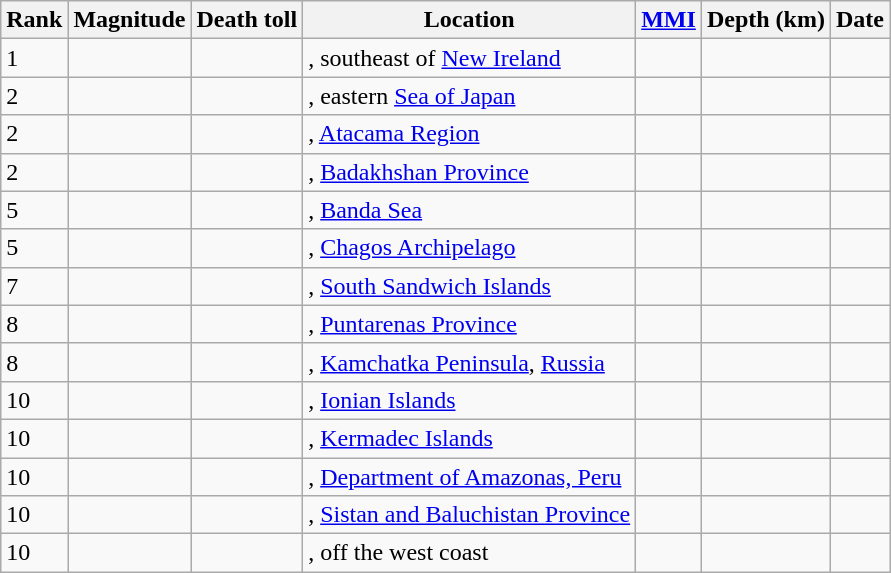<table class="sortable wikitable" style="font-size:100%;">
<tr>
<th>Rank</th>
<th>Magnitude</th>
<th>Death toll</th>
<th>Location</th>
<th><a href='#'>MMI</a></th>
<th>Depth (km)</th>
<th>Date</th>
</tr>
<tr>
<td>1</td>
<td></td>
<td></td>
<td>, southeast of <a href='#'>New Ireland</a></td>
<td></td>
<td></td>
<td></td>
</tr>
<tr>
<td>2</td>
<td></td>
<td></td>
<td>, eastern <a href='#'>Sea of Japan</a></td>
<td></td>
<td></td>
<td></td>
</tr>
<tr>
<td>2</td>
<td></td>
<td></td>
<td>, <a href='#'>Atacama Region</a></td>
<td></td>
<td></td>
<td></td>
</tr>
<tr>
<td>2</td>
<td></td>
<td></td>
<td>, <a href='#'>Badakhshan Province</a></td>
<td></td>
<td></td>
<td></td>
</tr>
<tr>
<td>5</td>
<td></td>
<td></td>
<td>, <a href='#'>Banda Sea</a></td>
<td></td>
<td></td>
<td></td>
</tr>
<tr>
<td>5</td>
<td></td>
<td></td>
<td>, <a href='#'>Chagos Archipelago</a></td>
<td></td>
<td></td>
<td></td>
</tr>
<tr>
<td>7</td>
<td></td>
<td></td>
<td>, <a href='#'>South Sandwich Islands</a></td>
<td></td>
<td></td>
<td></td>
</tr>
<tr>
<td>8</td>
<td></td>
<td></td>
<td>, <a href='#'>Puntarenas Province</a></td>
<td></td>
<td></td>
<td></td>
</tr>
<tr>
<td>8</td>
<td></td>
<td></td>
<td>, <a href='#'>Kamchatka Peninsula</a>, <a href='#'>Russia</a></td>
<td></td>
<td></td>
<td></td>
</tr>
<tr>
<td>10</td>
<td></td>
<td></td>
<td>, <a href='#'>Ionian Islands</a></td>
<td></td>
<td></td>
<td></td>
</tr>
<tr>
<td>10</td>
<td></td>
<td></td>
<td>, <a href='#'>Kermadec Islands</a></td>
<td></td>
<td></td>
<td></td>
</tr>
<tr>
<td>10</td>
<td></td>
<td></td>
<td>, <a href='#'>Department of Amazonas, Peru</a></td>
<td></td>
<td></td>
<td></td>
</tr>
<tr>
<td>10</td>
<td></td>
<td></td>
<td>, <a href='#'>Sistan and Baluchistan Province</a></td>
<td></td>
<td></td>
<td></td>
</tr>
<tr>
<td>10</td>
<td></td>
<td></td>
<td>, off the west coast</td>
<td></td>
<td></td>
<td></td>
</tr>
</table>
